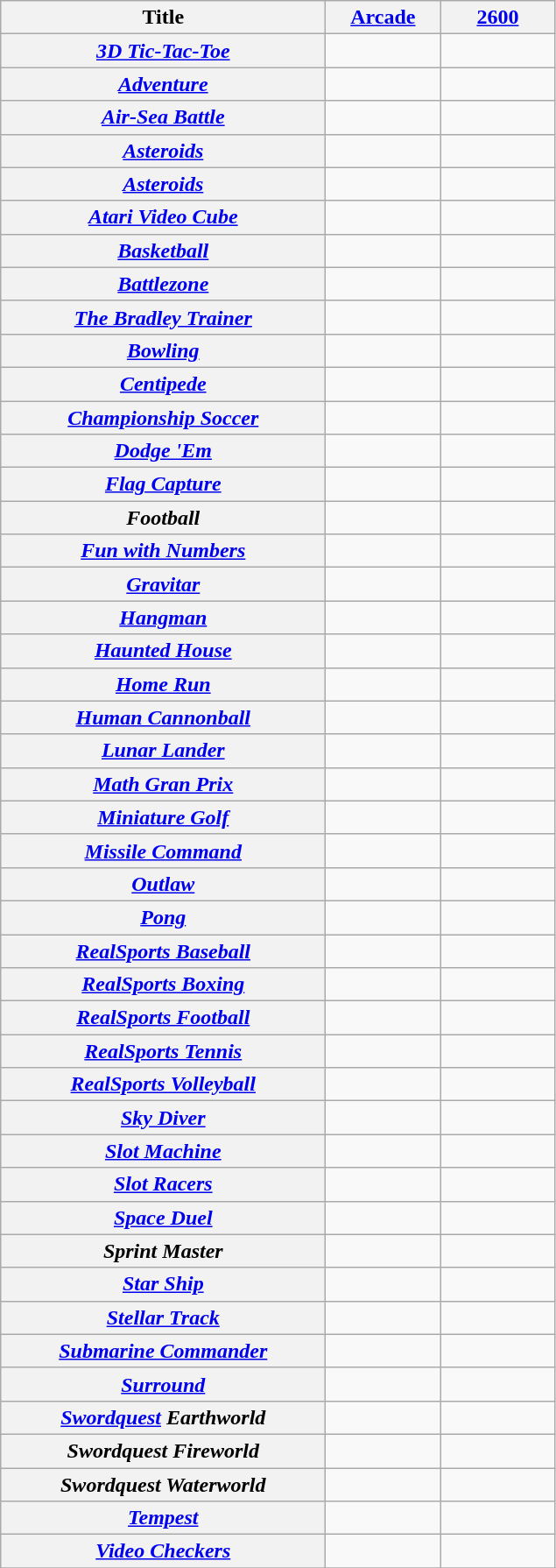<table class="wikitable sortable sticky-header mw-collapsible">
<tr>
<th scope="col" style="width: 15em;">Title</th>
<th scope="col" style="width: 5em;"><a href='#'>Arcade</a></th>
<th scope="col" style="width: 5em;"><a href='#'>2600</a></th>
</tr>
<tr style="text-align:center;">
<th scope="row"><em><a href='#'>3D Tic-Tac-Toe</a></em></th>
<td></td>
<td></td>
</tr>
<tr>
<th scope="row"><em><a href='#'>Adventure</a></em></th>
<td></td>
<td></td>
</tr>
<tr>
<th scope="row"><em><a href='#'>Air-Sea Battle</a></em></th>
<td></td>
<td></td>
</tr>
<tr>
<th scope="row"><em><a href='#'>Asteroids</a></em></th>
<td></td>
<td></td>
</tr>
<tr>
<th scope="row"><em><a href='#'>Asteroids</a></em></th>
<td></td>
<td></td>
</tr>
<tr>
<th scope="row"><em><a href='#'>Atari Video Cube</a></em></th>
<td></td>
<td></td>
</tr>
<tr>
<th scope="row"><em><a href='#'>Basketball</a></em></th>
<td></td>
<td></td>
</tr>
<tr>
<th scope="row"><em><a href='#'>Battlezone</a></em></th>
<td></td>
<td></td>
</tr>
<tr>
<th scope="row"><em><a href='#'>The Bradley Trainer</a></em></th>
<td></td>
<td></td>
</tr>
<tr>
<th scope="row"><em><a href='#'>Bowling</a></em></th>
<td></td>
<td></td>
</tr>
<tr>
<th scope="row"><em><a href='#'>Centipede</a></em></th>
<td></td>
<td></td>
</tr>
<tr>
<th scope="row"><em><a href='#'>Championship Soccer</a></em></th>
<td></td>
<td></td>
</tr>
<tr>
<th scope="row"><em><a href='#'>Dodge 'Em</a></em></th>
<td></td>
<td></td>
</tr>
<tr>
<th scope="row"><em><a href='#'>Flag Capture</a></em></th>
<td></td>
<td></td>
</tr>
<tr>
<th scope="row"><em>Football</em></th>
<td></td>
<td></td>
</tr>
<tr>
<th scope="row"><em><a href='#'>Fun with Numbers</a></em></th>
<td></td>
<td></td>
</tr>
<tr>
<th scope="row"><em><a href='#'>Gravitar</a></em></th>
<td></td>
<td></td>
</tr>
<tr>
<th scope="row"><em><a href='#'>Hangman</a></em></th>
<td></td>
<td></td>
</tr>
<tr>
<th scope="row"><em><a href='#'>Haunted House</a></em></th>
<td></td>
<td></td>
</tr>
<tr>
<th scope="row"><em><a href='#'>Home Run</a></em></th>
<td></td>
<td></td>
</tr>
<tr>
<th scope="row"><em><a href='#'>Human Cannonball</a></em></th>
<td></td>
<td></td>
</tr>
<tr>
<th scope="row"><em><a href='#'>Lunar Lander</a></em></th>
<td></td>
<td></td>
</tr>
<tr>
<th scope="row"><em><a href='#'>Math Gran Prix</a></em></th>
<td></td>
<td></td>
</tr>
<tr>
<th scope="row"><em><a href='#'>Miniature Golf</a></em></th>
<td></td>
<td></td>
</tr>
<tr>
<th scope="row"><em><a href='#'>Missile Command</a></em></th>
<td></td>
<td></td>
</tr>
<tr>
<th scope="row"><em><a href='#'>Outlaw</a></em></th>
<td></td>
<td></td>
</tr>
<tr>
<th scope="row"><em><a href='#'>Pong</a></em></th>
<td></td>
<td></td>
</tr>
<tr>
<th scope="row"><em><a href='#'>RealSports Baseball</a></em></th>
<td></td>
<td></td>
</tr>
<tr>
<th scope="row"><em><a href='#'>RealSports Boxing</a></em></th>
<td></td>
<td></td>
</tr>
<tr>
<th scope="row"><em><a href='#'>RealSports Football</a></em></th>
<td></td>
<td></td>
</tr>
<tr>
<th scope="row"><em><a href='#'>RealSports Tennis</a></em></th>
<td></td>
<td></td>
</tr>
<tr>
<th scope="row"><em><a href='#'>RealSports Volleyball</a></em></th>
<td></td>
<td></td>
</tr>
<tr>
<th scope="row"><em><a href='#'>Sky Diver</a></em></th>
<td></td>
<td></td>
</tr>
<tr>
<th scope="row"><em><a href='#'>Slot Machine</a></em></th>
<td></td>
<td></td>
</tr>
<tr>
<th scope="row"><em><a href='#'>Slot Racers</a></em></th>
<td></td>
<td></td>
</tr>
<tr>
<th scope="row"><em><a href='#'>Space Duel</a></em></th>
<td></td>
<td></td>
</tr>
<tr>
<th scope="row"><em>Sprint Master</em></th>
<td></td>
<td></td>
</tr>
<tr>
<th scope="row"><em><a href='#'>Star Ship</a></em></th>
<td></td>
<td></td>
</tr>
<tr>
<th scope="row"><em><a href='#'>Stellar Track</a></em></th>
<td></td>
<td></td>
</tr>
<tr>
<th scope="row"><em><a href='#'>Submarine Commander</a></em></th>
<td></td>
<td></td>
</tr>
<tr>
<th scope="row"><em><a href='#'>Surround</a></em></th>
<td></td>
<td></td>
</tr>
<tr>
<th scope="row"><em><a href='#'>Swordquest</a> Earthworld</em></th>
<td></td>
<td></td>
</tr>
<tr>
<th scope="row"><em>Swordquest Fireworld</em></th>
<td></td>
<td></td>
</tr>
<tr>
<th scope="row"><em>Swordquest Waterworld</em></th>
<td></td>
<td></td>
</tr>
<tr>
<th scope="row"><em><a href='#'>Tempest</a></em></th>
<td></td>
<td></td>
</tr>
<tr>
<th scope="row"><em><a href='#'>Video Checkers</a></em></th>
<td></td>
<td></td>
</tr>
<tr>
</tr>
</table>
